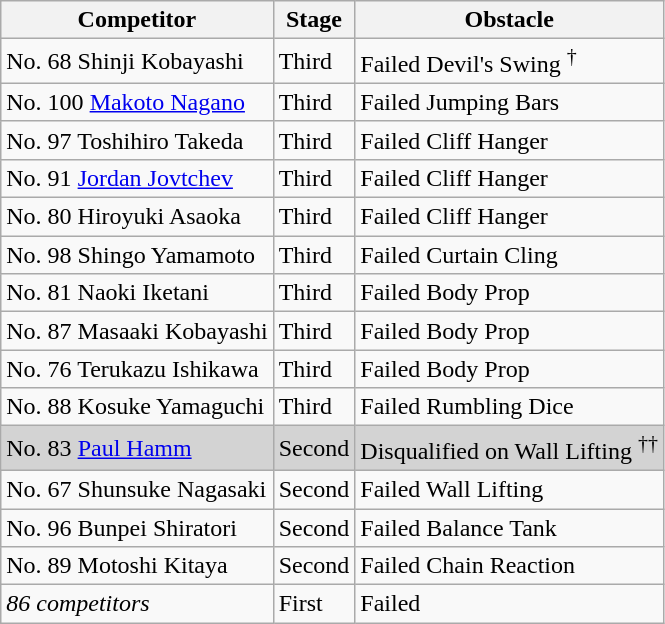<table class="wikitable">
<tr>
<th>Competitor</th>
<th>Stage</th>
<th>Obstacle</th>
</tr>
<tr>
<td>No. 68 Shinji Kobayashi</td>
<td>Third</td>
<td>Failed Devil's Swing <sup>†</sup></td>
</tr>
<tr>
<td>No. 100 <a href='#'>Makoto Nagano</a></td>
<td>Third</td>
<td>Failed Jumping Bars</td>
</tr>
<tr>
<td>No. 97 Toshihiro Takeda</td>
<td>Third</td>
<td>Failed Cliff Hanger</td>
</tr>
<tr>
<td>No. 91 <a href='#'>Jordan Jovtchev</a></td>
<td>Third</td>
<td>Failed Cliff Hanger</td>
</tr>
<tr>
<td>No. 80 Hiroyuki Asaoka</td>
<td>Third</td>
<td>Failed Cliff Hanger</td>
</tr>
<tr>
<td>No. 98 Shingo Yamamoto</td>
<td>Third</td>
<td>Failed Curtain Cling</td>
</tr>
<tr>
<td>No. 81 Naoki Iketani</td>
<td>Third</td>
<td>Failed Body Prop</td>
</tr>
<tr>
<td>No. 87 Masaaki Kobayashi</td>
<td>Third</td>
<td>Failed Body Prop</td>
</tr>
<tr>
<td>No. 76 Terukazu Ishikawa</td>
<td>Third</td>
<td>Failed Body Prop</td>
</tr>
<tr>
<td>No. 88 Kosuke Yamaguchi</td>
<td>Third</td>
<td>Failed Rumbling Dice</td>
</tr>
<tr bgcolor="lightgray">
<td>No. 83 <a href='#'>Paul Hamm</a></td>
<td>Second</td>
<td>Disqualified on Wall Lifting <sup>††</sup></td>
</tr>
<tr>
<td>No. 67 Shunsuke Nagasaki</td>
<td>Second</td>
<td>Failed Wall Lifting</td>
</tr>
<tr>
<td>No. 96 Bunpei Shiratori</td>
<td>Second</td>
<td>Failed Balance Tank</td>
</tr>
<tr>
<td>No. 89 Motoshi Kitaya</td>
<td>Second</td>
<td>Failed Chain Reaction</td>
</tr>
<tr>
<td><em>86 competitors</em></td>
<td>First</td>
<td>Failed</td>
</tr>
</table>
